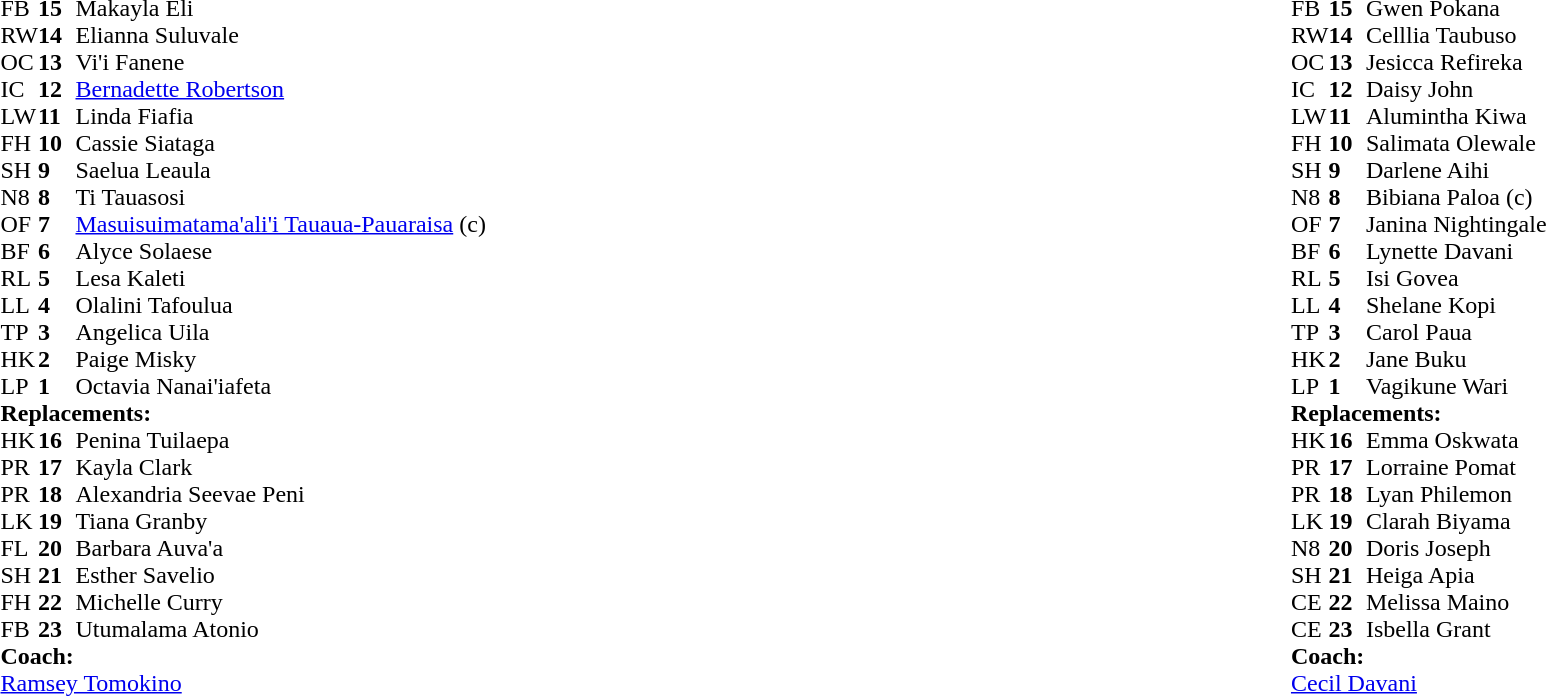<table style="width:100%">
<tr>
<td style="vertical-align:top;width:50%"><br><table cellpadding="0" cellspacing="0">
<tr>
<th width="25"></th>
<th width="25"></th>
</tr>
<tr>
<td>FB</td>
<td><strong>15</strong></td>
<td>Makayla Eli</td>
</tr>
<tr>
<td>RW</td>
<td><strong>14</strong></td>
<td>Elianna Suluvale</td>
</tr>
<tr>
<td>OC</td>
<td><strong>13</strong></td>
<td>Vi'i Fanene</td>
</tr>
<tr>
<td>IC</td>
<td><strong>12</strong></td>
<td><a href='#'>Bernadette Robertson</a></td>
</tr>
<tr>
<td>LW</td>
<td><strong>11</strong></td>
<td>Linda Fiafia</td>
</tr>
<tr>
<td>FH</td>
<td><strong>10</strong></td>
<td>Cassie Siataga</td>
</tr>
<tr>
<td>SH</td>
<td><strong>9</strong></td>
<td>Saelua Leaula</td>
</tr>
<tr>
<td>N8</td>
<td><strong>8</strong></td>
<td>Ti Tauasosi</td>
</tr>
<tr>
<td>OF</td>
<td><strong>7</strong></td>
<td><a href='#'>Masuisuimatama'ali'i Tauaua-Pauaraisa</a> (c)</td>
</tr>
<tr>
<td>BF</td>
<td><strong>6</strong></td>
<td>Alyce Solaese</td>
</tr>
<tr>
<td>RL</td>
<td><strong>5</strong></td>
<td>Lesa Kaleti</td>
</tr>
<tr>
<td>LL</td>
<td><strong>4</strong></td>
<td>Olalini Tafoulua</td>
</tr>
<tr>
<td>TP</td>
<td><strong>3</strong></td>
<td>Angelica Uila</td>
</tr>
<tr>
<td>HK</td>
<td><strong>2</strong></td>
<td>Paige Misky</td>
</tr>
<tr>
<td>LP</td>
<td><strong>1</strong></td>
<td>Octavia Nanai'iafeta</td>
</tr>
<tr>
<td colspan="3"><strong>Replacements:</strong></td>
</tr>
<tr>
<td>HK</td>
<td><strong>16</strong></td>
<td>Penina Tuilaepa</td>
</tr>
<tr>
<td>PR</td>
<td><strong>17</strong></td>
<td>Kayla Clark</td>
</tr>
<tr>
<td>PR</td>
<td><strong>18</strong></td>
<td>Alexandria Seevae Peni</td>
</tr>
<tr>
<td>LK</td>
<td><strong>19</strong></td>
<td>Tiana Granby</td>
</tr>
<tr>
<td>FL</td>
<td><strong>20</strong></td>
<td>Barbara Auva'a</td>
</tr>
<tr>
<td>SH</td>
<td><strong>21</strong></td>
<td>Esther Savelio</td>
</tr>
<tr>
<td>FH</td>
<td><strong>22</strong></td>
<td>Michelle Curry</td>
</tr>
<tr>
<td>FB</td>
<td><strong>23</strong></td>
<td>Utumalama Atonio</td>
</tr>
<tr>
<td colspan="3"><strong>Coach:</strong></td>
</tr>
<tr>
<td colspan="3"> <a href='#'>Ramsey Tomokino</a></td>
</tr>
</table>
</td>
<td valign="top"></td>
<td style="vertical-align:top;width:50%"><br><table cellpadding="0" cellspacing="0" style="margin:auto">
<tr>
<th width="25"></th>
<th width="25"></th>
</tr>
<tr>
<td>FB</td>
<td><strong>15</strong></td>
<td>Gwen Pokana</td>
</tr>
<tr>
<td>RW</td>
<td><strong>14</strong></td>
<td>Celllia Taubuso</td>
</tr>
<tr>
<td>OC</td>
<td><strong>13</strong></td>
<td>Jesicca Refireka</td>
</tr>
<tr>
<td>IC</td>
<td><strong>12</strong></td>
<td>Daisy John</td>
</tr>
<tr>
<td>LW</td>
<td><strong>11</strong></td>
<td>Alumintha Kiwa</td>
</tr>
<tr>
<td>FH</td>
<td><strong>10</strong></td>
<td>Salimata Olewale</td>
</tr>
<tr>
<td>SH</td>
<td><strong>9</strong></td>
<td>Darlene Aihi</td>
</tr>
<tr>
<td>N8</td>
<td><strong>8</strong></td>
<td>Bibiana Paloa (c)</td>
</tr>
<tr>
<td>OF</td>
<td><strong>7</strong></td>
<td>Janina Nightingale</td>
</tr>
<tr>
<td>BF</td>
<td><strong>6</strong></td>
<td>Lynette Davani</td>
</tr>
<tr>
<td>RL</td>
<td><strong>5</strong></td>
<td>Isi Govea</td>
</tr>
<tr>
<td>LL</td>
<td><strong>4</strong></td>
<td>Shelane Kopi</td>
</tr>
<tr>
<td>TP</td>
<td><strong>3</strong></td>
<td>Carol Paua</td>
</tr>
<tr>
<td>HK</td>
<td><strong>2</strong></td>
<td>Jane Buku</td>
</tr>
<tr>
<td>LP</td>
<td><strong>1</strong></td>
<td>Vagikune Wari</td>
</tr>
<tr>
<td colspan="3"><strong>Replacements:</strong></td>
</tr>
<tr>
<td>HK</td>
<td><strong>16</strong></td>
<td>Emma Oskwata</td>
</tr>
<tr>
<td>PR</td>
<td><strong>17</strong></td>
<td>Lorraine Pomat</td>
</tr>
<tr>
<td>PR</td>
<td><strong>18</strong></td>
<td>Lyan Philemon</td>
</tr>
<tr>
<td>LK</td>
<td><strong>19</strong></td>
<td>Clarah Biyama</td>
</tr>
<tr>
<td>N8</td>
<td><strong>20</strong></td>
<td>Doris Joseph</td>
</tr>
<tr>
<td>SH</td>
<td><strong>21</strong></td>
<td>Heiga Apia</td>
</tr>
<tr>
<td>CE</td>
<td><strong>22</strong></td>
<td>Melissa Maino</td>
</tr>
<tr>
<td>CE</td>
<td><strong>23</strong></td>
<td>Isbella Grant</td>
</tr>
<tr>
<td colspan="3"><strong>Coach:</strong></td>
</tr>
<tr>
<td colspan="3"> <a href='#'>Cecil Davani</a></td>
</tr>
</table>
</td>
</tr>
</table>
